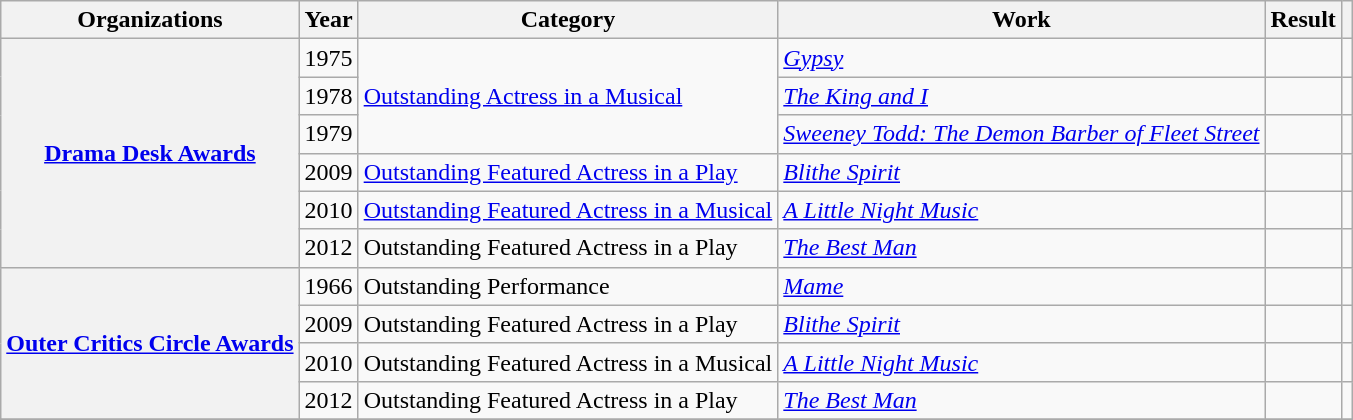<table class= "wikitable plainrowheaders sortable">
<tr>
<th>Organizations</th>
<th scope="col">Year</th>
<th scope="col">Category</th>
<th scope="col">Work</th>
<th scope="col">Result</th>
<th scope="col" class="unsortable"></th>
</tr>
<tr>
<th rowspan="6" scope="row"><a href='#'>Drama Desk Awards</a></th>
<td style="text-align:center;">1975</td>
<td rowspan=3><a href='#'>Outstanding Actress in a Musical</a></td>
<td><em><a href='#'>Gypsy</a></em></td>
<td></td>
<td></td>
</tr>
<tr>
<td style="text-align:center;">1978</td>
<td><em><a href='#'>The King and I</a></em></td>
<td></td>
<td></td>
</tr>
<tr>
<td style="text-align:center;">1979</td>
<td><em><a href='#'>Sweeney Todd: The Demon Barber of Fleet Street</a></em></td>
<td></td>
<td></td>
</tr>
<tr>
<td style="text-align:center;">2009</td>
<td><a href='#'>Outstanding Featured Actress in a Play</a></td>
<td><em><a href='#'>Blithe Spirit</a></em></td>
<td></td>
<td></td>
</tr>
<tr>
<td style="text-align:center;">2010</td>
<td><a href='#'>Outstanding Featured Actress in a Musical</a></td>
<td><em><a href='#'>A Little Night Music</a></em></td>
<td></td>
<td></td>
</tr>
<tr>
<td style="text-align:center;">2012</td>
<td>Outstanding Featured Actress in a Play</td>
<td><em><a href='#'>The Best Man</a></em></td>
<td></td>
<td></td>
</tr>
<tr>
<th rowspan="4" scope="row"><a href='#'>Outer Critics Circle Awards</a></th>
<td style="text-align:center;">1966</td>
<td>Outstanding Performance</td>
<td><em><a href='#'>Mame</a></em></td>
<td></td>
<td></td>
</tr>
<tr>
<td style="text-align:center;">2009</td>
<td>Outstanding Featured Actress in a Play</td>
<td><em><a href='#'>Blithe Spirit</a></em></td>
<td></td>
<td></td>
</tr>
<tr>
<td style="text-align:center;">2010</td>
<td>Outstanding Featured Actress in a Musical</td>
<td><em><a href='#'>A Little Night Music</a></em></td>
<td></td>
<td></td>
</tr>
<tr>
<td style="text-align:center;">2012</td>
<td>Outstanding Featured Actress in a Play</td>
<td><em><a href='#'>The Best Man</a></em></td>
<td></td>
<td></td>
</tr>
<tr>
</tr>
</table>
